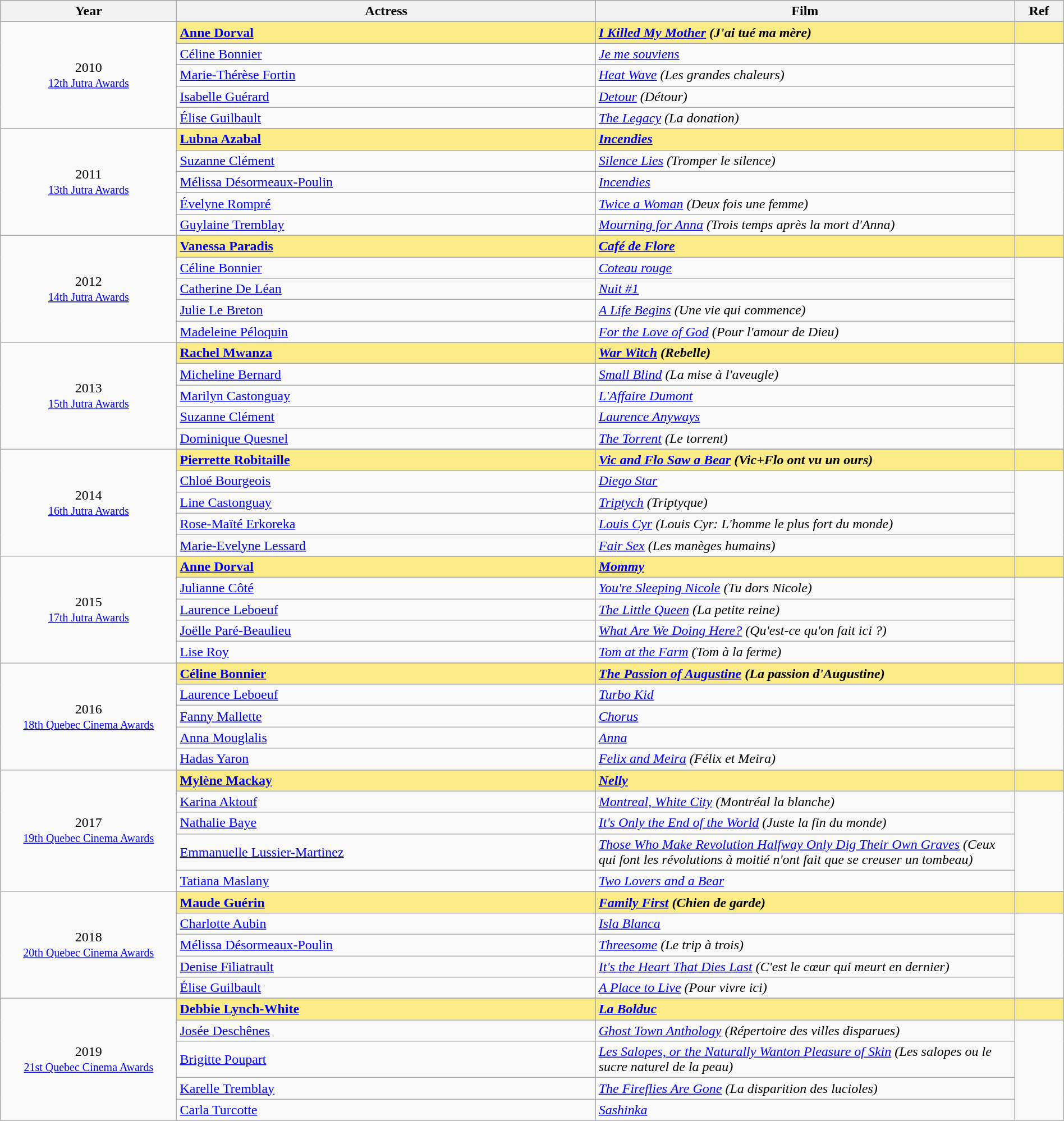<table class="wikitable" style="width:100%;">
<tr style="background:#bebebe;">
<th style="width:8%;">Year</th>
<th style="width:19%;">Actress</th>
<th style="width:19%;">Film</th>
<th style="width:2%;">Ref</th>
</tr>
<tr>
<td rowspan="6" align="center">2010 <br> <small><a href='#'>12th Jutra Awards</a></small></td>
</tr>
<tr style="background:#FAEB86">
<td><strong><a href='#'>Anne Dorval</a></strong></td>
<td><strong><em><a href='#'>I Killed My Mother</a> (J'ai tué ma mère)</em></strong></td>
<td></td>
</tr>
<tr>
<td><a href='#'>Céline Bonnier</a></td>
<td><em><a href='#'>Je me souviens</a></em></td>
<td rowspan=4></td>
</tr>
<tr>
<td><a href='#'>Marie-Thérèse Fortin</a></td>
<td><em><a href='#'>Heat Wave</a> (Les grandes chaleurs)</em></td>
</tr>
<tr>
<td><a href='#'>Isabelle Guérard</a></td>
<td><em><a href='#'>Detour</a> (Détour)</em></td>
</tr>
<tr>
<td><a href='#'>Élise Guilbault</a></td>
<td><em><a href='#'>The Legacy</a> (La donation)</em></td>
</tr>
<tr>
<td rowspan="6" align="center">2011 <br> <small><a href='#'>13th Jutra Awards</a></small></td>
</tr>
<tr style="background:#FAEB86">
<td><strong><a href='#'>Lubna Azabal</a></strong></td>
<td><strong><em><a href='#'>Incendies</a></em></strong></td>
<td></td>
</tr>
<tr>
<td><a href='#'>Suzanne Clément</a></td>
<td><em><a href='#'>Silence Lies</a> (Tromper le silence)</em></td>
<td rowspan=4></td>
</tr>
<tr>
<td><a href='#'>Mélissa Désormeaux-Poulin</a></td>
<td><em><a href='#'>Incendies</a></em></td>
</tr>
<tr>
<td><a href='#'>Évelyne Rompré</a></td>
<td><em><a href='#'>Twice a Woman</a> (Deux fois une femme)</em></td>
</tr>
<tr>
<td><a href='#'>Guylaine Tremblay</a></td>
<td><em><a href='#'>Mourning for Anna</a> (Trois temps après la mort d'Anna)</em></td>
</tr>
<tr>
<td rowspan="6" align="center">2012 <br> <small><a href='#'>14th Jutra Awards</a></small></td>
</tr>
<tr style="background:#FAEB86">
<td><strong><a href='#'>Vanessa Paradis</a></strong></td>
<td><strong><em><a href='#'>Café de Flore</a></em></strong></td>
<td></td>
</tr>
<tr>
<td><a href='#'>Céline Bonnier</a></td>
<td><em><a href='#'>Coteau rouge</a></em></td>
<td rowspan=4></td>
</tr>
<tr>
<td><a href='#'>Catherine De Léan</a></td>
<td><em><a href='#'>Nuit #1</a></em></td>
</tr>
<tr>
<td><a href='#'>Julie Le Breton</a></td>
<td><em><a href='#'>A Life Begins</a> (Une vie qui commence)</em></td>
</tr>
<tr>
<td><a href='#'>Madeleine Péloquin</a></td>
<td><em><a href='#'>For the Love of God</a> (Pour l'amour de Dieu)</em></td>
</tr>
<tr>
<td rowspan="6" align="center">2013 <br> <small><a href='#'>15th Jutra Awards</a></small></td>
</tr>
<tr style="background:#FAEB86">
<td><strong><a href='#'>Rachel Mwanza</a></strong></td>
<td><strong><em><a href='#'>War Witch</a> (Rebelle)</em></strong></td>
<td></td>
</tr>
<tr>
<td><a href='#'>Micheline Bernard</a></td>
<td><em><a href='#'>Small Blind</a> (La mise à l'aveugle)</em></td>
<td rowspan=4></td>
</tr>
<tr>
<td><a href='#'>Marilyn Castonguay</a></td>
<td><em><a href='#'>L'Affaire Dumont</a></em></td>
</tr>
<tr>
<td><a href='#'>Suzanne Clément</a></td>
<td><em><a href='#'>Laurence Anyways</a></em></td>
</tr>
<tr>
<td><a href='#'>Dominique Quesnel</a></td>
<td><em><a href='#'>The Torrent</a> (Le torrent)</em></td>
</tr>
<tr>
<td rowspan="6" align="center">2014 <br> <small><a href='#'>16th Jutra Awards</a></small></td>
</tr>
<tr style="background:#FAEB86">
<td><strong><a href='#'>Pierrette Robitaille</a></strong></td>
<td><strong><em><a href='#'>Vic and Flo Saw a Bear</a> (Vic+Flo ont vu un ours)</em></strong></td>
<td></td>
</tr>
<tr>
<td><a href='#'>Chloé Bourgeois</a></td>
<td><em><a href='#'>Diego Star</a></em></td>
<td rowspan=4></td>
</tr>
<tr>
<td><a href='#'>Line Castonguay</a></td>
<td><em><a href='#'>Triptych</a> (Triptyque)</em></td>
</tr>
<tr>
<td><a href='#'>Rose-Maïté Erkoreka</a></td>
<td><em><a href='#'>Louis Cyr</a> (Louis Cyr: L'homme le plus fort du monde)</em></td>
</tr>
<tr>
<td><a href='#'>Marie-Evelyne Lessard</a></td>
<td><em><a href='#'>Fair Sex</a> (Les manèges humains)</em></td>
</tr>
<tr>
<td rowspan="6" align="center">2015 <br> <small><a href='#'>17th Jutra Awards</a></small></td>
</tr>
<tr style="background:#FAEB86">
<td><strong><a href='#'>Anne Dorval</a></strong></td>
<td><strong><em><a href='#'>Mommy</a></em></strong></td>
<td></td>
</tr>
<tr>
<td><a href='#'>Julianne Côté</a></td>
<td><em><a href='#'>You're Sleeping Nicole</a> (Tu dors Nicole)</em></td>
<td rowspan=4></td>
</tr>
<tr>
<td><a href='#'>Laurence Leboeuf</a></td>
<td><em><a href='#'>The Little Queen</a> (La petite reine)</em></td>
</tr>
<tr>
<td><a href='#'>Joëlle Paré-Beaulieu</a></td>
<td><em><a href='#'>What Are We Doing Here?</a> (Qu'est-ce qu'on fait ici ?)</em></td>
</tr>
<tr>
<td><a href='#'>Lise Roy</a></td>
<td><em><a href='#'>Tom at the Farm</a> (Tom à la ferme)</em></td>
</tr>
<tr>
<td rowspan="6" align="center">2016 <br> <small><a href='#'>18th Quebec Cinema Awards</a></small></td>
</tr>
<tr style="background:#FAEB86">
<td><strong><a href='#'>Céline Bonnier</a></strong></td>
<td><strong><em><a href='#'>The Passion of Augustine</a> (La passion d'Augustine)</em></strong></td>
<td></td>
</tr>
<tr>
<td><a href='#'>Laurence Leboeuf</a></td>
<td><em><a href='#'>Turbo Kid</a></em></td>
<td rowspan=4></td>
</tr>
<tr>
<td><a href='#'>Fanny Mallette</a></td>
<td><em><a href='#'>Chorus</a></em></td>
</tr>
<tr>
<td><a href='#'>Anna Mouglalis</a></td>
<td><em><a href='#'>Anna</a></em></td>
</tr>
<tr>
<td><a href='#'>Hadas Yaron</a></td>
<td><em><a href='#'>Felix and Meira</a> (Félix et Meira)</em></td>
</tr>
<tr>
<td rowspan="6" align="center">2017 <br> <small><a href='#'>19th Quebec Cinema Awards</a></small></td>
</tr>
<tr style="background:#FAEB86">
<td><strong><a href='#'>Mylène Mackay</a></strong></td>
<td><strong><em><a href='#'>Nelly</a></em></strong></td>
<td></td>
</tr>
<tr>
<td><a href='#'>Karina Aktouf</a></td>
<td><em><a href='#'>Montreal, White City</a> (Montréal la blanche)</em></td>
<td rowspan=4></td>
</tr>
<tr>
<td><a href='#'>Nathalie Baye</a></td>
<td><em><a href='#'>It's Only the End of the World</a> (Juste la fin du monde)</em></td>
</tr>
<tr>
<td><a href='#'>Emmanuelle Lussier-Martinez</a></td>
<td><em><a href='#'>Those Who Make Revolution Halfway Only Dig Their Own Graves</a> (Ceux qui font les révolutions à moitié n'ont fait que se creuser un tombeau)</em></td>
</tr>
<tr>
<td><a href='#'>Tatiana Maslany</a></td>
<td><em><a href='#'>Two Lovers and a Bear</a></em></td>
</tr>
<tr>
<td rowspan="6" align="center">2018 <br> <small><a href='#'>20th Quebec Cinema Awards</a></small></td>
</tr>
<tr style="background:#FAEB86">
<td><strong><a href='#'>Maude Guérin</a></strong></td>
<td><strong><em><a href='#'>Family First</a> (Chien de garde)</em></strong></td>
<td></td>
</tr>
<tr>
<td><a href='#'>Charlotte Aubin</a></td>
<td><em><a href='#'>Isla Blanca</a></em></td>
<td rowspan=4></td>
</tr>
<tr>
<td><a href='#'>Mélissa Désormeaux-Poulin</a></td>
<td><em><a href='#'>Threesome</a> (Le trip à trois)</em></td>
</tr>
<tr>
<td><a href='#'>Denise Filiatrault</a></td>
<td><em><a href='#'>It's the Heart That Dies Last</a> (C'est le cœur qui meurt en dernier)</em></td>
</tr>
<tr>
<td><a href='#'>Élise Guilbault</a></td>
<td><em><a href='#'>A Place to Live</a> (Pour vivre ici)</em></td>
</tr>
<tr>
<td rowspan="6" align="center">2019 <br> <small><a href='#'>21st Quebec Cinema Awards</a></small></td>
</tr>
<tr style="background:#FAEB86">
<td><strong><a href='#'>Debbie Lynch-White</a></strong></td>
<td><strong><em><a href='#'>La Bolduc</a></em></strong></td>
<td></td>
</tr>
<tr>
<td><a href='#'>Josée Deschênes</a></td>
<td><em><a href='#'>Ghost Town Anthology</a> (Répertoire des villes disparues)</em></td>
<td rowspan=4></td>
</tr>
<tr>
<td><a href='#'>Brigitte Poupart</a></td>
<td><em><a href='#'>Les Salopes, or the Naturally Wanton Pleasure of Skin</a> (Les salopes ou le sucre naturel de la peau)</em></td>
</tr>
<tr>
<td><a href='#'>Karelle Tremblay</a></td>
<td><em><a href='#'>The Fireflies Are Gone</a> (La disparition des lucioles)</em></td>
</tr>
<tr>
<td><a href='#'>Carla Turcotte</a></td>
<td><em><a href='#'>Sashinka</a></em></td>
</tr>
</table>
